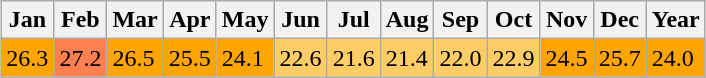<table class="wikitable" style="margin:1em auto;">
<tr>
<th>Jan</th>
<th>Feb</th>
<th>Mar</th>
<th>Apr</th>
<th>May</th>
<th>Jun</th>
<th>Jul</th>
<th>Aug</th>
<th>Sep</th>
<th>Oct</th>
<th>Nov</th>
<th>Dec</th>
<th>Year</th>
</tr>
<tr>
<td style="background: #FFA500; color: black;">26.3</td>
<td style="background: #FF7F50; color: black;">27.2</td>
<td style="background: #FFA500; color: black;">26.5</td>
<td style="background: #FFA500; color: black;">25.5</td>
<td style="background: #FFA500; color: black;">24.1</td>
<td style="background: #FFCC66; color: black;">22.6</td>
<td style="background: #FFCC66; color: black;">21.6</td>
<td style="background: #FFCC66; color: black;">21.4</td>
<td style="background: #FFCC66; color: black;">22.0</td>
<td style="background: #FFCC66; color: black;">22.9</td>
<td style="background: #FFA500; color: black;">24.5</td>
<td style="background: #FFA500; color: black;">25.7</td>
<td style="background: #FFA500; color: black;">24.0</td>
</tr>
</table>
